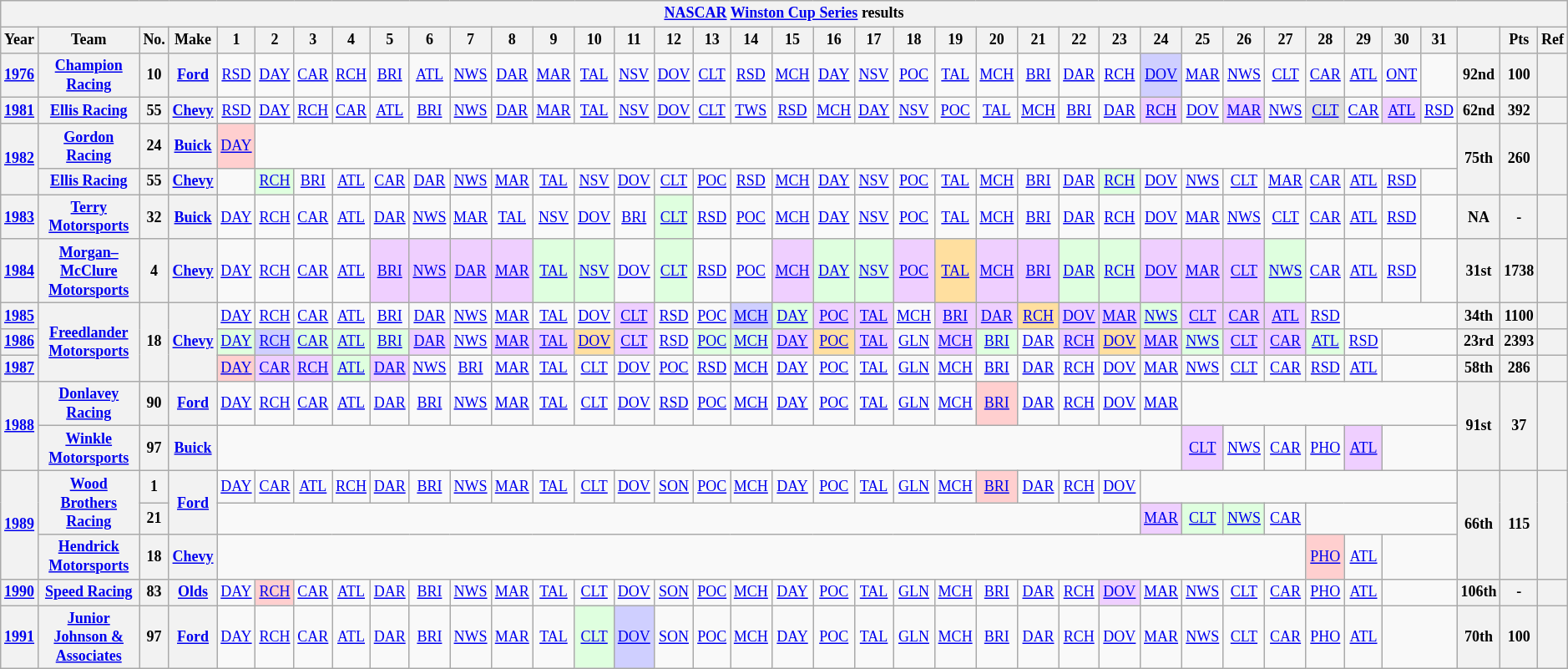<table class="wikitable" style="text-align:center; font-size:75%">
<tr>
<th colspan=45><a href='#'>NASCAR</a> <a href='#'>Winston Cup Series</a> results</th>
</tr>
<tr>
<th>Year</th>
<th>Team</th>
<th>No.</th>
<th>Make</th>
<th>1</th>
<th>2</th>
<th>3</th>
<th>4</th>
<th>5</th>
<th>6</th>
<th>7</th>
<th>8</th>
<th>9</th>
<th>10</th>
<th>11</th>
<th>12</th>
<th>13</th>
<th>14</th>
<th>15</th>
<th>16</th>
<th>17</th>
<th>18</th>
<th>19</th>
<th>20</th>
<th>21</th>
<th>22</th>
<th>23</th>
<th>24</th>
<th>25</th>
<th>26</th>
<th>27</th>
<th>28</th>
<th>29</th>
<th>30</th>
<th>31</th>
<th></th>
<th>Pts</th>
<th>Ref</th>
</tr>
<tr>
<th><a href='#'>1976</a></th>
<th><a href='#'>Champion Racing</a></th>
<th>10</th>
<th><a href='#'>Ford</a></th>
<td><a href='#'>RSD</a></td>
<td><a href='#'>DAY</a></td>
<td><a href='#'>CAR</a></td>
<td><a href='#'>RCH</a></td>
<td><a href='#'>BRI</a></td>
<td><a href='#'>ATL</a></td>
<td><a href='#'>NWS</a></td>
<td><a href='#'>DAR</a></td>
<td><a href='#'>MAR</a></td>
<td><a href='#'>TAL</a></td>
<td><a href='#'>NSV</a></td>
<td><a href='#'>DOV</a></td>
<td><a href='#'>CLT</a></td>
<td><a href='#'>RSD</a></td>
<td><a href='#'>MCH</a></td>
<td><a href='#'>DAY</a></td>
<td><a href='#'>NSV</a></td>
<td><a href='#'>POC</a></td>
<td><a href='#'>TAL</a></td>
<td><a href='#'>MCH</a></td>
<td><a href='#'>BRI</a></td>
<td><a href='#'>DAR</a></td>
<td><a href='#'>RCH</a></td>
<td style="background:#CFCFFF;"><a href='#'>DOV</a><br></td>
<td><a href='#'>MAR</a></td>
<td><a href='#'>NWS</a></td>
<td><a href='#'>CLT</a></td>
<td><a href='#'>CAR</a></td>
<td><a href='#'>ATL</a></td>
<td><a href='#'>ONT</a></td>
<td></td>
<th>92nd</th>
<th>100</th>
<th></th>
</tr>
<tr>
<th><a href='#'>1981</a></th>
<th><a href='#'>Ellis Racing</a></th>
<th>55</th>
<th><a href='#'>Chevy</a></th>
<td><a href='#'>RSD</a></td>
<td><a href='#'>DAY</a></td>
<td><a href='#'>RCH</a></td>
<td><a href='#'>CAR</a></td>
<td><a href='#'>ATL</a></td>
<td><a href='#'>BRI</a></td>
<td><a href='#'>NWS</a></td>
<td><a href='#'>DAR</a></td>
<td><a href='#'>MAR</a></td>
<td><a href='#'>TAL</a></td>
<td><a href='#'>NSV</a></td>
<td><a href='#'>DOV</a></td>
<td><a href='#'>CLT</a></td>
<td><a href='#'>TWS</a></td>
<td><a href='#'>RSD</a></td>
<td><a href='#'>MCH</a></td>
<td><a href='#'>DAY</a></td>
<td><a href='#'>NSV</a></td>
<td><a href='#'>POC</a></td>
<td><a href='#'>TAL</a></td>
<td><a href='#'>MCH</a></td>
<td><a href='#'>BRI</a></td>
<td><a href='#'>DAR</a></td>
<td style="background:#EFCFFF;"><a href='#'>RCH</a><br></td>
<td><a href='#'>DOV</a></td>
<td style="background:#EFCFFF;"><a href='#'>MAR</a><br></td>
<td><a href='#'>NWS</a></td>
<td style="background:#DFDFDF;"><a href='#'>CLT</a><br></td>
<td><a href='#'>CAR</a></td>
<td style="background:#EFCFFF;"><a href='#'>ATL</a><br></td>
<td><a href='#'>RSD</a></td>
<th>62nd</th>
<th>392</th>
<th></th>
</tr>
<tr>
<th rowspan=2><a href='#'>1982</a></th>
<th><a href='#'>Gordon Racing</a></th>
<th>24</th>
<th><a href='#'>Buick</a></th>
<td style="background:#FFCFCF;"><a href='#'>DAY</a><br></td>
<td colspan=30></td>
<th rowspan=2>75th</th>
<th rowspan=2>260</th>
<th rowspan=2></th>
</tr>
<tr>
<th><a href='#'>Ellis Racing</a></th>
<th>55</th>
<th><a href='#'>Chevy</a></th>
<td></td>
<td style="background:#DFFFDF;"><a href='#'>RCH</a><br></td>
<td><a href='#'>BRI</a></td>
<td><a href='#'>ATL</a></td>
<td><a href='#'>CAR</a></td>
<td><a href='#'>DAR</a></td>
<td><a href='#'>NWS</a></td>
<td><a href='#'>MAR</a></td>
<td><a href='#'>TAL</a></td>
<td><a href='#'>NSV</a></td>
<td><a href='#'>DOV</a></td>
<td><a href='#'>CLT</a></td>
<td><a href='#'>POC</a></td>
<td><a href='#'>RSD</a></td>
<td><a href='#'>MCH</a></td>
<td><a href='#'>DAY</a></td>
<td><a href='#'>NSV</a></td>
<td><a href='#'>POC</a></td>
<td><a href='#'>TAL</a></td>
<td><a href='#'>MCH</a></td>
<td><a href='#'>BRI</a></td>
<td><a href='#'>DAR</a></td>
<td style="background:#DFFFDF;"><a href='#'>RCH</a><br></td>
<td><a href='#'>DOV</a></td>
<td><a href='#'>NWS</a></td>
<td><a href='#'>CLT</a></td>
<td><a href='#'>MAR</a></td>
<td><a href='#'>CAR</a></td>
<td><a href='#'>ATL</a></td>
<td><a href='#'>RSD</a></td>
<td></td>
</tr>
<tr>
<th><a href='#'>1983</a></th>
<th><a href='#'>Terry Motorsports</a></th>
<th>32</th>
<th><a href='#'>Buick</a></th>
<td><a href='#'>DAY</a></td>
<td><a href='#'>RCH</a></td>
<td><a href='#'>CAR</a></td>
<td><a href='#'>ATL</a></td>
<td><a href='#'>DAR</a></td>
<td><a href='#'>NWS</a></td>
<td><a href='#'>MAR</a></td>
<td><a href='#'>TAL</a></td>
<td><a href='#'>NSV</a></td>
<td><a href='#'>DOV</a></td>
<td><a href='#'>BRI</a></td>
<td style="background:#DFFFDF;"><a href='#'>CLT</a><br></td>
<td><a href='#'>RSD</a></td>
<td><a href='#'>POC</a></td>
<td><a href='#'>MCH</a></td>
<td><a href='#'>DAY</a></td>
<td><a href='#'>NSV</a></td>
<td><a href='#'>POC</a></td>
<td><a href='#'>TAL</a></td>
<td><a href='#'>MCH</a></td>
<td><a href='#'>BRI</a></td>
<td><a href='#'>DAR</a></td>
<td><a href='#'>RCH</a></td>
<td><a href='#'>DOV</a></td>
<td><a href='#'>MAR</a></td>
<td><a href='#'>NWS</a></td>
<td><a href='#'>CLT</a></td>
<td><a href='#'>CAR</a></td>
<td><a href='#'>ATL</a></td>
<td><a href='#'>RSD</a></td>
<td></td>
<th>NA</th>
<th>-</th>
<th></th>
</tr>
<tr>
<th><a href='#'>1984</a></th>
<th><a href='#'>Morgan–McClure Motorsports</a></th>
<th>4</th>
<th><a href='#'>Chevy</a></th>
<td><a href='#'>DAY</a></td>
<td><a href='#'>RCH</a></td>
<td><a href='#'>CAR</a></td>
<td><a href='#'>ATL</a></td>
<td style="background:#EFCFFF;"><a href='#'>BRI</a><br></td>
<td style="background:#EFCFFF;"><a href='#'>NWS</a><br></td>
<td style="background:#EFCFFF;"><a href='#'>DAR</a><br></td>
<td style="background:#EFCFFF;"><a href='#'>MAR</a><br></td>
<td style="background:#DFFFDF;"><a href='#'>TAL</a><br></td>
<td style="background:#DFFFDF;"><a href='#'>NSV</a><br></td>
<td><a href='#'>DOV</a></td>
<td style="background:#DFFFDF;"><a href='#'>CLT</a><br></td>
<td><a href='#'>RSD</a></td>
<td><a href='#'>POC</a></td>
<td style="background:#EFCFFF;"><a href='#'>MCH</a><br></td>
<td style="background:#DFFFDF;"><a href='#'>DAY</a><br></td>
<td style="background:#DFFFDF;"><a href='#'>NSV</a><br></td>
<td style="background:#EFCFFF;"><a href='#'>POC</a><br></td>
<td style="background:#FFDF9F;"><a href='#'>TAL</a><br></td>
<td style="background:#EFCFFF;"><a href='#'>MCH</a><br></td>
<td style="background:#EFCFFF;"><a href='#'>BRI</a><br></td>
<td style="background:#DFFFDF;"><a href='#'>DAR</a><br></td>
<td style="background:#DFFFDF;"><a href='#'>RCH</a><br></td>
<td style="background:#EFCFFF;"><a href='#'>DOV</a><br></td>
<td style="background:#EFCFFF;"><a href='#'>MAR</a><br></td>
<td style="background:#EFCFFF;"><a href='#'>CLT</a><br></td>
<td style="background:#DFFFDF;"><a href='#'>NWS</a><br></td>
<td><a href='#'>CAR</a></td>
<td><a href='#'>ATL</a></td>
<td><a href='#'>RSD</a></td>
<td></td>
<th>31st</th>
<th>1738</th>
<th></th>
</tr>
<tr>
<th><a href='#'>1985</a></th>
<th rowspan=3><a href='#'>Freedlander Motorsports</a></th>
<th rowspan=3>18</th>
<th rowspan=3><a href='#'>Chevy</a></th>
<td><a href='#'>DAY</a></td>
<td><a href='#'>RCH</a></td>
<td><a href='#'>CAR</a></td>
<td><a href='#'>ATL</a></td>
<td><a href='#'>BRI</a></td>
<td><a href='#'>DAR</a></td>
<td><a href='#'>NWS</a></td>
<td><a href='#'>MAR</a></td>
<td><a href='#'>TAL</a></td>
<td><a href='#'>DOV</a></td>
<td style="background:#EFCFFF;"><a href='#'>CLT</a><br></td>
<td><a href='#'>RSD</a></td>
<td><a href='#'>POC</a></td>
<td style="background:#CFCFFF;"><a href='#'>MCH</a><br></td>
<td style="background:#DFFFDF;"><a href='#'>DAY</a><br></td>
<td style="background:#EFCFFF;"><a href='#'>POC</a><br></td>
<td style="background:#EFCFFF;"><a href='#'>TAL</a><br></td>
<td><a href='#'>MCH</a></td>
<td style="background:#EFCFFF;"><a href='#'>BRI</a><br></td>
<td style="background:#EFCFFF;"><a href='#'>DAR</a><br></td>
<td style="background:#FFDF9F;"><a href='#'>RCH</a><br></td>
<td style="background:#EFCFFF;"><a href='#'>DOV</a><br></td>
<td style="background:#EFCFFF;"><a href='#'>MAR</a><br></td>
<td style="background:#DFFFDF;"><a href='#'>NWS</a><br></td>
<td style="background:#EFCFFF;"><a href='#'>CLT</a><br></td>
<td style="background:#EFCFFF;"><a href='#'>CAR</a><br></td>
<td style="background:#EFCFFF;"><a href='#'>ATL</a><br></td>
<td><a href='#'>RSD</a></td>
<td colspan=3></td>
<th>34th</th>
<th>1100</th>
<th></th>
</tr>
<tr>
<th><a href='#'>1986</a></th>
<td style="background:#DFFFDF;"><a href='#'>DAY</a><br></td>
<td style="background:#CFCFFF;"><a href='#'>RCH</a><br></td>
<td style="background:#DFFFDF;"><a href='#'>CAR</a><br></td>
<td style="background:#DFFFDF;"><a href='#'>ATL</a><br></td>
<td style="background:#DFFFDF;"><a href='#'>BRI</a><br></td>
<td style="background:#EFCFFF;"><a href='#'>DAR</a><br></td>
<td><a href='#'>NWS</a></td>
<td style="background:#EFCFFF;"><a href='#'>MAR</a><br></td>
<td style="background:#EFCFFF;"><a href='#'>TAL</a><br></td>
<td style="background:#FFDF9F;"><a href='#'>DOV</a><br></td>
<td style="background:#EFCFFF;"><a href='#'>CLT</a><br></td>
<td><a href='#'>RSD</a></td>
<td style="background:#DFFFDF;"><a href='#'>POC</a><br></td>
<td style="background:#DFFFDF;"><a href='#'>MCH</a><br></td>
<td style="background:#EFCFFF;"><a href='#'>DAY</a><br></td>
<td style="background:#FFDF9F;"><a href='#'>POC</a><br></td>
<td style="background:#EFCFFF;"><a href='#'>TAL</a><br></td>
<td><a href='#'>GLN</a></td>
<td style="background:#EFCFFF;"><a href='#'>MCH</a><br></td>
<td style="background:#DFFFDF;"><a href='#'>BRI</a><br></td>
<td><a href='#'>DAR</a></td>
<td style="background:#EFCFFF;"><a href='#'>RCH</a><br></td>
<td style="background:#FFDF9F;"><a href='#'>DOV</a><br></td>
<td style="background:#EFCFFF;"><a href='#'>MAR</a><br></td>
<td style="background:#DFFFDF;"><a href='#'>NWS</a><br></td>
<td style="background:#EFCFFF;"><a href='#'>CLT</a><br></td>
<td style="background:#EFCFFF;"><a href='#'>CAR</a><br></td>
<td style="background:#DFFFDF;"><a href='#'>ATL</a><br></td>
<td><a href='#'>RSD</a></td>
<td colspan=2></td>
<th>23rd</th>
<th>2393</th>
<th></th>
</tr>
<tr>
<th><a href='#'>1987</a></th>
<td style="background:#FFCFCF;"><a href='#'>DAY</a><br></td>
<td style="background:#EFCFFF;"><a href='#'>CAR</a><br></td>
<td style="background:#EFCFFF;"><a href='#'>RCH</a><br></td>
<td style="background:#DFFFDF;"><a href='#'>ATL</a><br></td>
<td style="background:#EFCFFF;"><a href='#'>DAR</a><br></td>
<td><a href='#'>NWS</a></td>
<td><a href='#'>BRI</a></td>
<td><a href='#'>MAR</a></td>
<td><a href='#'>TAL</a></td>
<td><a href='#'>CLT</a></td>
<td><a href='#'>DOV</a></td>
<td><a href='#'>POC</a></td>
<td><a href='#'>RSD</a></td>
<td><a href='#'>MCH</a></td>
<td><a href='#'>DAY</a></td>
<td><a href='#'>POC</a></td>
<td><a href='#'>TAL</a></td>
<td><a href='#'>GLN</a></td>
<td><a href='#'>MCH</a></td>
<td><a href='#'>BRI</a></td>
<td><a href='#'>DAR</a></td>
<td><a href='#'>RCH</a></td>
<td><a href='#'>DOV</a></td>
<td><a href='#'>MAR</a></td>
<td><a href='#'>NWS</a></td>
<td><a href='#'>CLT</a></td>
<td><a href='#'>CAR</a></td>
<td><a href='#'>RSD</a></td>
<td><a href='#'>ATL</a></td>
<td colspan=2></td>
<th>58th</th>
<th>286</th>
<th></th>
</tr>
<tr>
<th rowspan=2><a href='#'>1988</a></th>
<th><a href='#'>Donlavey Racing</a></th>
<th>90</th>
<th><a href='#'>Ford</a></th>
<td><a href='#'>DAY</a></td>
<td><a href='#'>RCH</a></td>
<td><a href='#'>CAR</a></td>
<td><a href='#'>ATL</a></td>
<td><a href='#'>DAR</a></td>
<td><a href='#'>BRI</a></td>
<td><a href='#'>NWS</a></td>
<td><a href='#'>MAR</a></td>
<td><a href='#'>TAL</a></td>
<td><a href='#'>CLT</a></td>
<td><a href='#'>DOV</a></td>
<td><a href='#'>RSD</a></td>
<td><a href='#'>POC</a></td>
<td><a href='#'>MCH</a></td>
<td><a href='#'>DAY</a></td>
<td><a href='#'>POC</a></td>
<td><a href='#'>TAL</a></td>
<td><a href='#'>GLN</a></td>
<td><a href='#'>MCH</a></td>
<td style="background:#FFCFCF;"><a href='#'>BRI</a><br></td>
<td><a href='#'>DAR</a></td>
<td><a href='#'>RCH</a></td>
<td><a href='#'>DOV</a></td>
<td><a href='#'>MAR</a></td>
<td colspan=7></td>
<th rowspan=2>91st</th>
<th rowspan=2>37</th>
<th rowspan=2></th>
</tr>
<tr>
<th><a href='#'>Winkle Motorsports</a></th>
<th>97</th>
<th><a href='#'>Buick</a></th>
<td colspan=24></td>
<td style="background:#EFCFFF;"><a href='#'>CLT</a><br></td>
<td><a href='#'>NWS</a></td>
<td><a href='#'>CAR</a></td>
<td><a href='#'>PHO</a></td>
<td style="background:#EFCFFF;"><a href='#'>ATL</a><br></td>
<td colspan=2></td>
</tr>
<tr>
<th rowspan=3><a href='#'>1989</a></th>
<th rowspan=2><a href='#'>Wood Brothers Racing</a></th>
<th>1</th>
<th rowspan=2><a href='#'>Ford</a></th>
<td><a href='#'>DAY</a></td>
<td><a href='#'>CAR</a></td>
<td><a href='#'>ATL</a></td>
<td><a href='#'>RCH</a></td>
<td><a href='#'>DAR</a></td>
<td><a href='#'>BRI</a></td>
<td><a href='#'>NWS</a></td>
<td><a href='#'>MAR</a></td>
<td><a href='#'>TAL</a></td>
<td><a href='#'>CLT</a></td>
<td><a href='#'>DOV</a></td>
<td><a href='#'>SON</a></td>
<td><a href='#'>POC</a></td>
<td><a href='#'>MCH</a></td>
<td><a href='#'>DAY</a></td>
<td><a href='#'>POC</a></td>
<td><a href='#'>TAL</a></td>
<td><a href='#'>GLN</a></td>
<td><a href='#'>MCH</a></td>
<td style="background:#FFCFCF;"><a href='#'>BRI</a><br></td>
<td><a href='#'>DAR</a></td>
<td><a href='#'>RCH</a></td>
<td><a href='#'>DOV</a></td>
<td colspan=8></td>
<th rowspan=3>66th</th>
<th rowspan=3>115</th>
<th rowspan=3></th>
</tr>
<tr>
<th>21</th>
<td colspan=23></td>
<td style="background:#EFCFFF;"><a href='#'>MAR</a><br></td>
<td style="background:#DFFFDF;"><a href='#'>CLT</a><br></td>
<td style="background:#DFFFDF;"><a href='#'>NWS</a><br></td>
<td><a href='#'>CAR</a></td>
<td colspan=4></td>
</tr>
<tr>
<th><a href='#'>Hendrick Motorsports</a></th>
<th>18</th>
<th><a href='#'>Chevy</a></th>
<td colspan=27></td>
<td style="background:#FFCFCF;"><a href='#'>PHO</a><br></td>
<td><a href='#'>ATL</a></td>
<td colspan=2></td>
</tr>
<tr>
<th><a href='#'>1990</a></th>
<th><a href='#'>Speed Racing</a></th>
<th>83</th>
<th><a href='#'>Olds</a></th>
<td><a href='#'>DAY</a></td>
<td style="background:#FFCFCF;"><a href='#'>RCH</a><br></td>
<td><a href='#'>CAR</a></td>
<td><a href='#'>ATL</a></td>
<td><a href='#'>DAR</a></td>
<td><a href='#'>BRI</a></td>
<td><a href='#'>NWS</a></td>
<td><a href='#'>MAR</a></td>
<td><a href='#'>TAL</a></td>
<td><a href='#'>CLT</a></td>
<td><a href='#'>DOV</a></td>
<td><a href='#'>SON</a></td>
<td><a href='#'>POC</a></td>
<td><a href='#'>MCH</a></td>
<td><a href='#'>DAY</a></td>
<td><a href='#'>POC</a></td>
<td><a href='#'>TAL</a></td>
<td><a href='#'>GLN</a></td>
<td><a href='#'>MCH</a></td>
<td><a href='#'>BRI</a></td>
<td><a href='#'>DAR</a></td>
<td><a href='#'>RCH</a></td>
<td style="background:#EFCFFF;"><a href='#'>DOV</a><br></td>
<td><a href='#'>MAR</a></td>
<td><a href='#'>NWS</a></td>
<td><a href='#'>CLT</a></td>
<td><a href='#'>CAR</a></td>
<td><a href='#'>PHO</a></td>
<td><a href='#'>ATL</a></td>
<td colspan=2></td>
<th>106th</th>
<th>-</th>
<th></th>
</tr>
<tr>
<th><a href='#'>1991</a></th>
<th><a href='#'>Junior Johnson & Associates</a></th>
<th>97</th>
<th><a href='#'>Ford</a></th>
<td><a href='#'>DAY</a></td>
<td><a href='#'>RCH</a></td>
<td><a href='#'>CAR</a></td>
<td><a href='#'>ATL</a></td>
<td><a href='#'>DAR</a></td>
<td><a href='#'>BRI</a></td>
<td><a href='#'>NWS</a></td>
<td><a href='#'>MAR</a></td>
<td><a href='#'>TAL</a></td>
<td style="background:#DFFFDF;"><a href='#'>CLT</a><br></td>
<td style="background:#CFCFFF;"><a href='#'>DOV</a><br></td>
<td><a href='#'>SON</a></td>
<td><a href='#'>POC</a></td>
<td><a href='#'>MCH</a></td>
<td><a href='#'>DAY</a></td>
<td><a href='#'>POC</a></td>
<td><a href='#'>TAL</a></td>
<td><a href='#'>GLN</a></td>
<td><a href='#'>MCH</a></td>
<td><a href='#'>BRI</a></td>
<td><a href='#'>DAR</a></td>
<td><a href='#'>RCH</a></td>
<td><a href='#'>DOV</a></td>
<td><a href='#'>MAR</a></td>
<td><a href='#'>NWS</a></td>
<td><a href='#'>CLT</a></td>
<td><a href='#'>CAR</a></td>
<td><a href='#'>PHO</a></td>
<td><a href='#'>ATL</a></td>
<td colspan=2></td>
<th>70th</th>
<th>100</th>
<th></th>
</tr>
</table>
